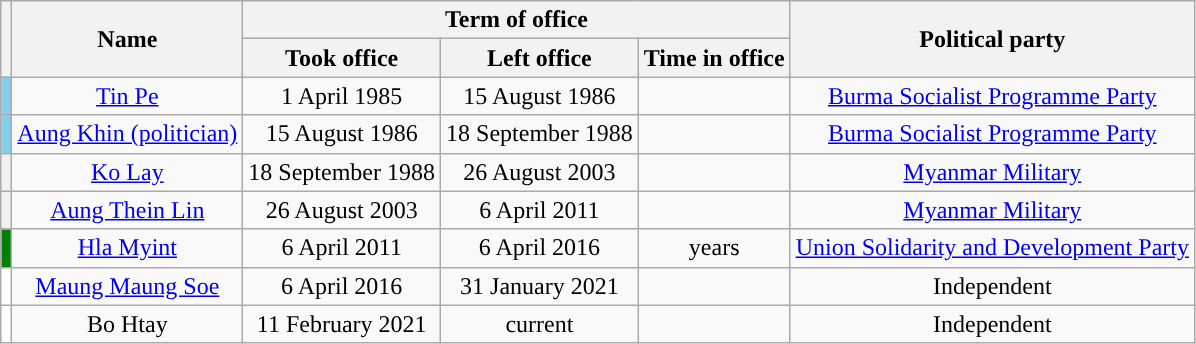<table class="wikitable" style="text-align:center">
<tr>
<th rowspan="2"></th>
<th rowspan="2">Name</th>
<th colspan="3">Term of office</th>
<th rowspan="2">Political party</th>
</tr>
<tr>
<th>Took office</th>
<th>Left office</th>
<th>Time in office</th>
</tr>
<tr>
<th style="background:SkyBlue;"></th>
<td><a href='#'>Tin Pe</a></td>
<td>1 April 1985</td>
<td>15 August 1986</td>
<td></td>
<td><a href='#'>Burma Socialist Programme Party</a></td>
</tr>
<tr>
<th style="background:SkyBlue;"></th>
<td><a href='#'>Aung Khin (politician)</a></td>
<td>15 August 1986</td>
<td>18 September 1988</td>
<td></td>
<td><a href='#'>Burma Socialist Programme Party</a></td>
</tr>
<tr>
<th style="background:"></th>
<td><a href='#'>Ko Lay</a></td>
<td>18 September 1988</td>
<td>26 August 2003</td>
<td></td>
<td><a href='#'>Myanmar Military</a></td>
</tr>
<tr>
<th style="background:"></th>
<td><a href='#'>Aung Thein Lin</a></td>
<td>26 August 2003</td>
<td>6 April 2011</td>
<td></td>
<td><a href='#'>Myanmar Military</a></td>
</tr>
<tr>
<th style="background:Green;"></th>
<td><a href='#'>Hla Myint</a></td>
<td>6 April 2011</td>
<td>6 April 2016</td>
<td> years</td>
<td><a href='#'>Union Solidarity and Development Party</a></td>
</tr>
<tr>
<th style="background:White;"></th>
<td><a href='#'>Maung Maung Soe</a></td>
<td>6 April 2016</td>
<td>31 January 2021</td>
<td></td>
<td>Independent</td>
</tr>
<tr>
<th style="background:White;"></th>
<td>Bo Htay</td>
<td>11 February 2021</td>
<td>current</td>
<td></td>
<td>Independent</td>
</tr>
</table>
